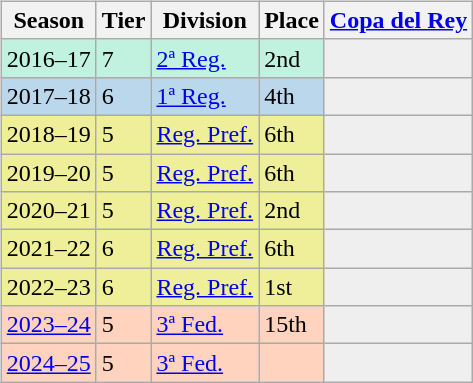<table>
<tr>
<td valign="top" width=0%><br><table class="wikitable">
<tr style="background:#f0f6fa;">
<th>Season</th>
<th>Tier</th>
<th>Division</th>
<th>Place</th>
<th><a href='#'>Copa del Rey</a></th>
</tr>
<tr>
<td style="background:#C0F2DF;">2016–17</td>
<td style="background:#C0F2DF;">7</td>
<td style="background:#C0F2DF;"><a href='#'>2ª Reg.</a></td>
<td style="background:#C0F2DF;">2nd</td>
<th style="background:#efefef;"></th>
</tr>
<tr>
<td style="background:#BBD7EC;">2017–18</td>
<td style="background:#BBD7EC;">6</td>
<td style="background:#BBD7EC;"><a href='#'>1ª Reg.</a></td>
<td style="background:#BBD7EC;">4th</td>
<th style="background:#efefef;"></th>
</tr>
<tr>
<td style="background:#EFEF99;">2018–19</td>
<td style="background:#EFEF99;">5</td>
<td style="background:#EFEF99;"><a href='#'>Reg. Pref.</a></td>
<td style="background:#EFEF99;">6th</td>
<th style="background:#efefef;"></th>
</tr>
<tr>
<td style="background:#EFEF99;">2019–20</td>
<td style="background:#EFEF99;">5</td>
<td style="background:#EFEF99;"><a href='#'>Reg. Pref.</a></td>
<td style="background:#EFEF99;">6th</td>
<th style="background:#efefef;"></th>
</tr>
<tr>
<td style="background:#EFEF99;">2020–21</td>
<td style="background:#EFEF99;">5</td>
<td style="background:#EFEF99;"><a href='#'>Reg. Pref.</a></td>
<td style="background:#EFEF99;">2nd</td>
<th style="background:#efefef;"></th>
</tr>
<tr>
<td style="background:#EFEF99;">2021–22</td>
<td style="background:#EFEF99;">6</td>
<td style="background:#EFEF99;"><a href='#'>Reg. Pref.</a></td>
<td style="background:#EFEF99;">6th</td>
<th style="background:#efefef;"></th>
</tr>
<tr>
<td style="background:#EFEF99;">2022–23</td>
<td style="background:#EFEF99;">6</td>
<td style="background:#EFEF99;"><a href='#'>Reg. Pref.</a></td>
<td style="background:#EFEF99;">1st</td>
<th style="background:#efefef;"></th>
</tr>
<tr>
<td style="background:#FFD3BD;"><a href='#'>2023–24</a></td>
<td style="background:#FFD3BD;">5</td>
<td style="background:#FFD3BD;"><a href='#'>3ª Fed.</a></td>
<td style="background:#FFD3BD;">15th</td>
<th style="background:#efefef;"></th>
</tr>
<tr>
<td style="background:#FFD3BD;"><a href='#'>2024–25</a></td>
<td style="background:#FFD3BD;">5</td>
<td style="background:#FFD3BD;"><a href='#'>3ª Fed.</a></td>
<td style="background:#FFD3BD;"></td>
<th style="background:#efefef;"></th>
</tr>
</table>
</td>
</tr>
</table>
